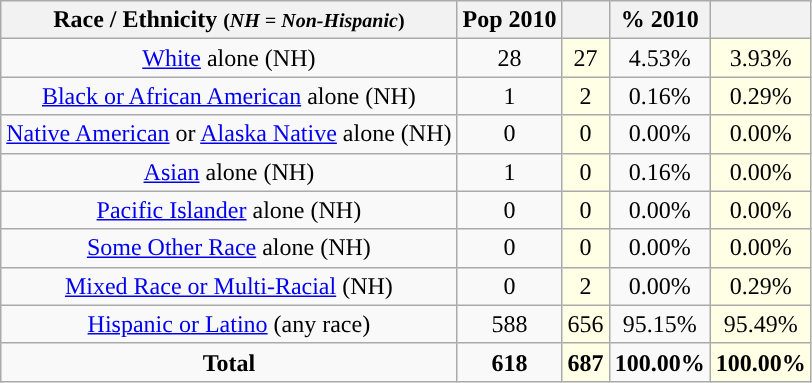<table class="wikitable" style="text-align:center;">
<tr>
<th>Race / Ethnicity <small>(<em>NH = Non-Hispanic</em>)</small></th>
<th>Pop 2010</th>
<th></th>
<th>% 2010</th>
<th></th>
</tr>
<tr>
<td><a href='#'>White</a> alone (NH)</td>
<td>28</td>
<td style='background: #ffffe6;'>27</td>
<td>4.53%</td>
<td style='background: #ffffe6;'>3.93%</td>
</tr>
<tr>
<td><a href='#'>Black or African American</a> alone (NH)</td>
<td>1</td>
<td style='background: #ffffe6;'>2</td>
<td>0.16%</td>
<td style='background: #ffffe6;'>0.29%</td>
</tr>
<tr>
<td><a href='#'>Native American</a> or <a href='#'>Alaska Native</a> alone (NH)</td>
<td>0</td>
<td style='background: #ffffe6;'>0</td>
<td>0.00%</td>
<td style='background: #ffffe6;'>0.00%</td>
</tr>
<tr>
<td><a href='#'>Asian</a> alone (NH)</td>
<td>1</td>
<td style='background: #ffffe6;'>0</td>
<td>0.16%</td>
<td style='background: #ffffe6;'>0.00%</td>
</tr>
<tr>
<td><a href='#'>Pacific Islander</a> alone (NH)</td>
<td>0</td>
<td style='background: #ffffe6;'>0</td>
<td>0.00%</td>
<td style='background: #ffffe6;'>0.00%</td>
</tr>
<tr>
<td><a href='#'>Some Other Race</a> alone (NH)</td>
<td>0</td>
<td style='background: #ffffe6;'>0</td>
<td>0.00%</td>
<td style='background: #ffffe6;'>0.00%</td>
</tr>
<tr>
<td><a href='#'>Mixed Race or Multi-Racial</a> (NH)</td>
<td>0</td>
<td style='background: #ffffe6;'>2</td>
<td>0.00%</td>
<td style='background: #ffffe6;'>0.29%</td>
</tr>
<tr>
<td><a href='#'>Hispanic or Latino</a> (any race)</td>
<td>588</td>
<td style='background: #ffffe6;'>656</td>
<td>95.15%</td>
<td style='background: #ffffe6;'>95.49%</td>
</tr>
<tr>
<td><strong>Total</strong></td>
<td><strong>618</strong></td>
<td style='background: #ffffe6;'><strong>687</strong></td>
<td><strong>100.00%</strong></td>
<td style='background: #ffffe6;'><strong>100.00%</strong></td>
</tr>
</table>
